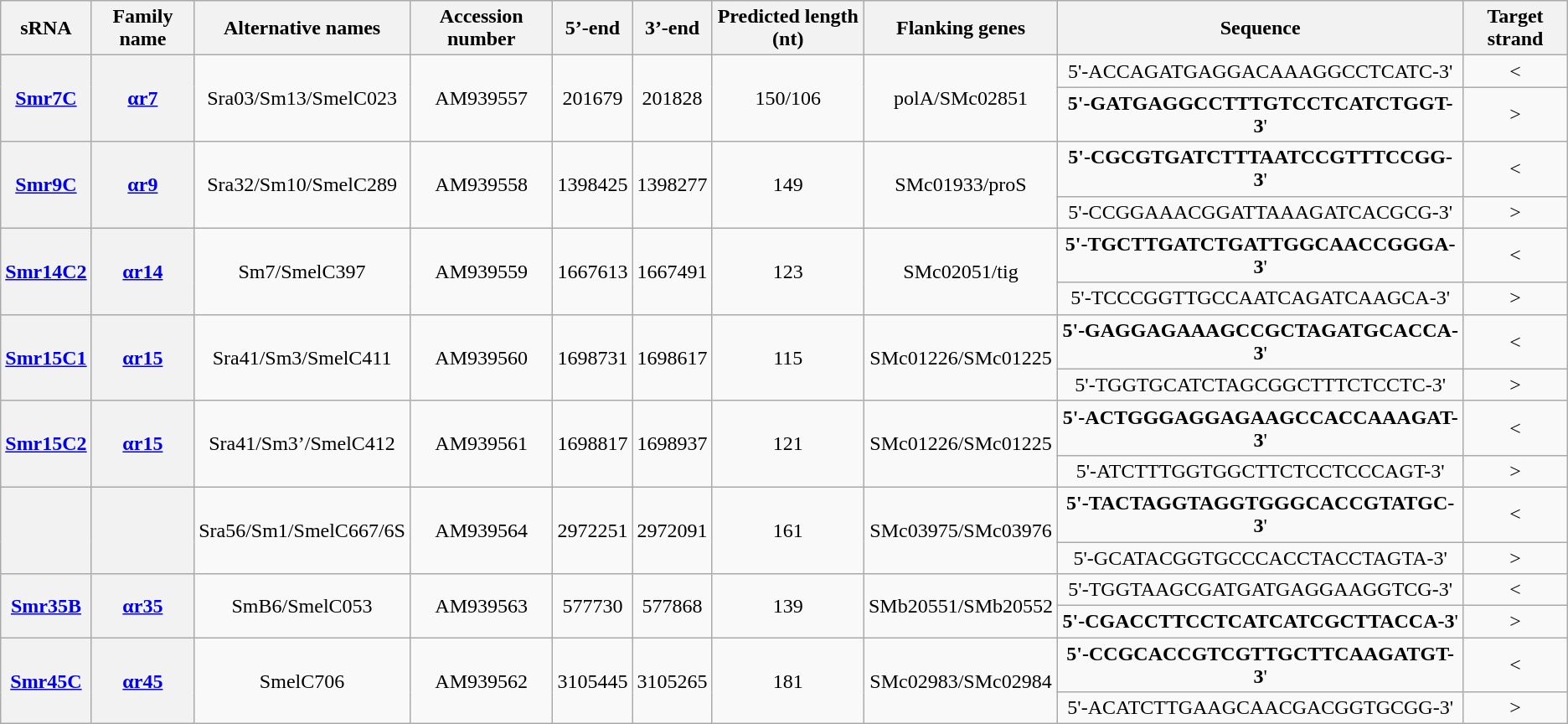<table class="wikitable" style="text-align:center;" border="1">
<tr>
<th>sRNA</th>
<th>Family name</th>
<th>Alternative names</th>
<th>Accession number</th>
<th>5’-end</th>
<th>3’-end</th>
<th>Predicted length (nt)</th>
<th>Flanking genes</th>
<th>Sequence</th>
<th>Target strand</th>
</tr>
<tr>
<th rowspan="2"><a href='#'>Smr7C</a></th>
<th rowspan="2"><a href='#'>αr7</a></th>
<td rowspan="2">Sra03/Sm13/SmelC023</td>
<td rowspan="2">AM939557</td>
<td rowspan="2">201679</td>
<td rowspan="2">201828</td>
<td rowspan="2">150/106</td>
<td rowspan="2">polA/SMc02851</td>
<td>5'-ACCAGATGAGGACAAAGGCCTCATC-3'</td>
<td><</td>
</tr>
<tr>
<td><strong>5'-GATGAGGCCTTTGTCCTCATCTGGT-3</strong>'</td>
<td>></td>
</tr>
<tr>
<th rowspan="2"><a href='#'>Smr9C</a></th>
<th rowspan="2"><a href='#'>αr9</a></th>
<td rowspan="2">Sra32/Sm10/SmelC289</td>
<td rowspan="2">AM939558</td>
<td rowspan="2">1398425</td>
<td rowspan="2">1398277</td>
<td rowspan="2">149</td>
<td rowspan="2">SMc01933/proS</td>
<td><strong>5'-CGCGTGATCTTTAATCCGTTTCCGG-3</strong>'</td>
<td><</td>
</tr>
<tr>
<td>5'-CCGGAAACGGATTAAAGATCACGCG-3'</td>
<td>></td>
</tr>
<tr>
<th rowspan="2"><a href='#'>Smr14C2</a></th>
<th rowspan="2"><a href='#'>αr14</a></th>
<td rowspan="2">Sm7/SmelC397</td>
<td rowspan="2">AM939559</td>
<td rowspan="2">1667613</td>
<td rowspan="2">1667491</td>
<td rowspan="2">123</td>
<td rowspan="2">SMc02051/tig</td>
<td><strong>5'-TGCTTGATCTGATTGGCAACCGGGA-3</strong>'</td>
<td><</td>
</tr>
<tr>
<td>5'-TCCCGGTTGCCAATCAGATCAAGCA-3'</td>
<td>></td>
</tr>
<tr>
<th rowspan="2"><a href='#'>Smr15C1</a></th>
<th rowspan="2"><a href='#'>αr15</a></th>
<td rowspan="2">Sra41/Sm3/SmelC411</td>
<td rowspan="2">AM939560</td>
<td rowspan="2">1698731</td>
<td rowspan="2">1698617</td>
<td rowspan="2">115</td>
<td rowspan="2">SMc01226/SMc01225</td>
<td><strong>5'-GAGGAGAAAGCCGCTAGATGCACCA-3</strong>'</td>
<td><</td>
</tr>
<tr>
<td>5'-TGGTGCATCTAGCGGCTTTCTCCTC-3'</td>
<td>></td>
</tr>
<tr>
<th rowspan="2"><a href='#'>Smr15C2</a></th>
<th rowspan="2"><a href='#'>αr15</a></th>
<td rowspan="2">Sra41/Sm3’/SmelC412</td>
<td rowspan="2">AM939561</td>
<td rowspan="2">1698817</td>
<td rowspan="2">1698937</td>
<td rowspan="2">121</td>
<td rowspan="2">SMc01226/SMc01225</td>
<td><strong>5'-ACTGGGAGGAGAAGCCACCAAAGAT-3</strong>'</td>
<td><</td>
</tr>
<tr>
<td>5'-ATCTTTGGTGGCTTCTCCTCCCAGT-3'</td>
<td>></td>
</tr>
<tr>
<th rowspan="2"></th>
<th rowspan="2"></th>
<td rowspan="2">Sra56/Sm1/SmelC667/6S</td>
<td rowspan="2">AM939564</td>
<td rowspan="2">2972251</td>
<td rowspan="2">2972091</td>
<td rowspan="2">161 </td>
<td rowspan="2">SMc03975/SMc03976</td>
<td><strong>5'-TACTAGGTAGGTGGGCACCGTATGC-3</strong>'</td>
<td><</td>
</tr>
<tr>
<td>5'-GCATACGGTGCCCACCTACCTAGTA-3'</td>
<td>></td>
</tr>
<tr>
<th rowspan="2"><a href='#'>Smr35B</a></th>
<th rowspan="2"><a href='#'>αr35</a></th>
<td rowspan="2">SmB6/SmelC053</td>
<td rowspan="2">AM939563</td>
<td rowspan="2">577730</td>
<td rowspan="2">577868</td>
<td rowspan="2">139</td>
<td rowspan="2">SMb20551/SMb20552</td>
<td>5'-TGGTAAGCGATGATGAGGAAGGTCG-3'</td>
<td><</td>
</tr>
<tr>
<td><strong>5'-CGACCTTCCTCATCATCGCTTACCA-3</strong>'</td>
<td>></td>
</tr>
<tr>
<th rowspan="2"><a href='#'>Smr45C</a></th>
<th rowspan="2"><a href='#'>αr45</a></th>
<td rowspan="2">SmelC706</td>
<td rowspan="2">AM939562</td>
<td rowspan="2">3105445</td>
<td rowspan="2">3105265</td>
<td rowspan="2">181</td>
<td rowspan="2">SMc02983/SMc02984</td>
<td><strong>5'-CCGCACCGTCGTTGCTTCAAGATGT-3</strong>'</td>
<td><</td>
</tr>
<tr>
<td>5'-ACATCTTGAAGCAACGACGGTGCGG-3'</td>
<td>></td>
</tr>
</table>
